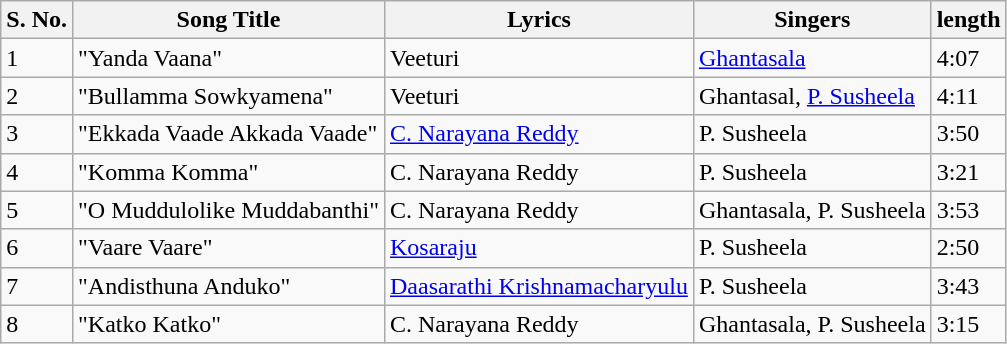<table class="wikitable">
<tr>
<th>S. No.</th>
<th>Song Title</th>
<th>Lyrics</th>
<th>Singers</th>
<th>length</th>
</tr>
<tr>
<td>1</td>
<td>"Yanda Vaana"</td>
<td>Veeturi</td>
<td><a href='#'>Ghantasala</a></td>
<td>4:07</td>
</tr>
<tr>
<td>2</td>
<td>"Bullamma Sowkyamena"</td>
<td>Veeturi</td>
<td>Ghantasal, <a href='#'>P. Susheela</a></td>
<td>4:11</td>
</tr>
<tr>
<td>3</td>
<td>"Ekkada Vaade Akkada Vaade"</td>
<td><a href='#'>C. Narayana Reddy</a></td>
<td>P. Susheela</td>
<td>3:50</td>
</tr>
<tr>
<td>4</td>
<td>"Komma Komma"</td>
<td>C. Narayana Reddy</td>
<td>P. Susheela</td>
<td>3:21</td>
</tr>
<tr>
<td>5</td>
<td>"O Muddulolike Muddabanthi"</td>
<td>C. Narayana Reddy</td>
<td>Ghantasala, P. Susheela</td>
<td>3:53</td>
</tr>
<tr>
<td>6</td>
<td>"Vaare Vaare"</td>
<td><a href='#'>Kosaraju</a></td>
<td>P. Susheela</td>
<td>2:50</td>
</tr>
<tr>
<td>7</td>
<td>"Andisthuna Anduko"</td>
<td><a href='#'>Daasarathi Krishnamacharyulu</a></td>
<td>P. Susheela</td>
<td>3:43</td>
</tr>
<tr>
<td>8</td>
<td>"Katko Katko"</td>
<td>C. Narayana Reddy</td>
<td>Ghantasala, P. Susheela</td>
<td>3:15</td>
</tr>
</table>
